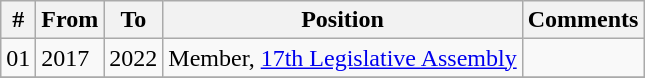<table class="wikitable sortable">
<tr>
<th>#</th>
<th>From</th>
<th>To</th>
<th>Position</th>
<th>Comments</th>
</tr>
<tr>
<td>01</td>
<td>2017</td>
<td>2022</td>
<td>Member, <a href='#'>17th Legislative Assembly</a></td>
<td></td>
</tr>
<tr>
</tr>
</table>
